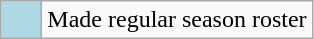<table class=wikitable>
<tr>
<td style="background:#ADD8E6; width:20px; em;"></td>
<td>Made regular season roster</td>
</tr>
</table>
